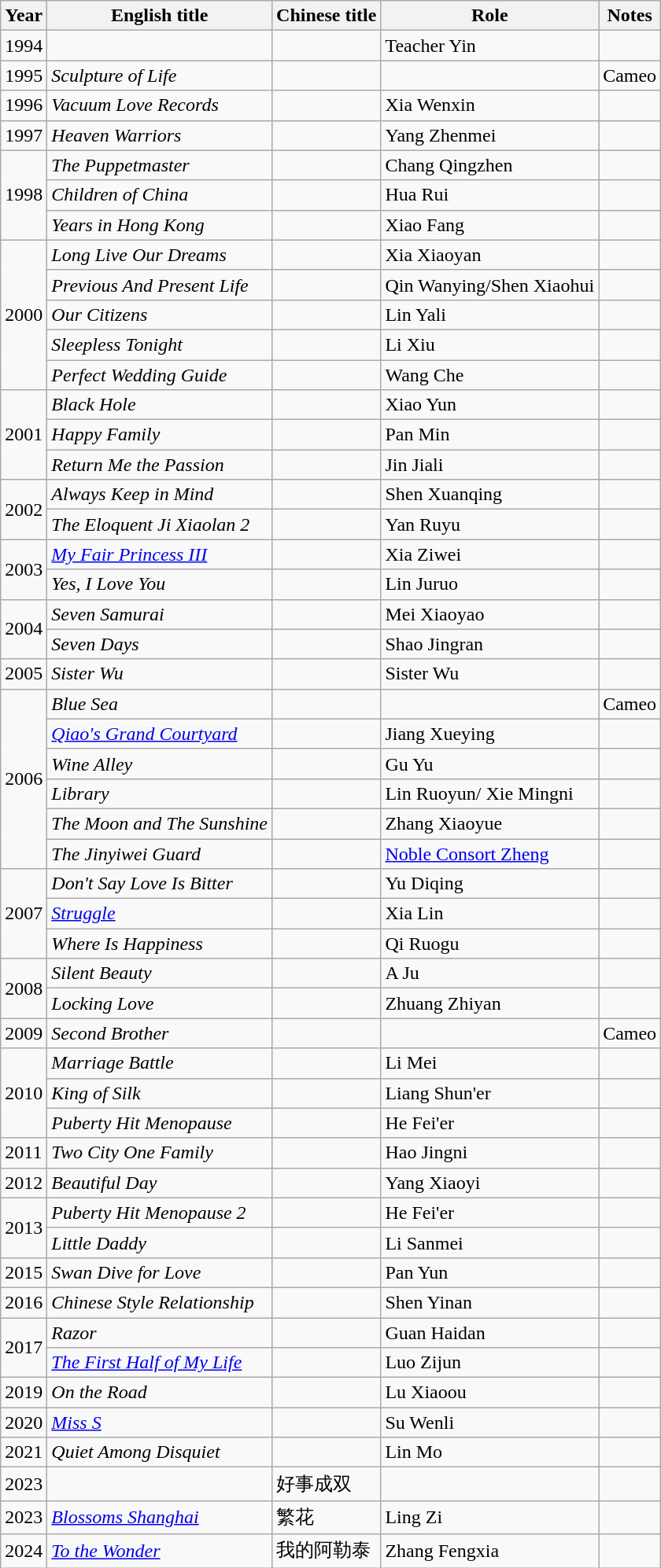<table class="wikitable">
<tr>
<th>Year</th>
<th>English title</th>
<th>Chinese title</th>
<th>Role</th>
<th>Notes</th>
</tr>
<tr>
<td>1994</td>
<td></td>
<td></td>
<td>Teacher Yin</td>
<td></td>
</tr>
<tr>
<td>1995</td>
<td><em>Sculpture of Life</em></td>
<td></td>
<td></td>
<td>Cameo</td>
</tr>
<tr>
<td>1996</td>
<td><em>Vacuum Love Records</em></td>
<td></td>
<td>Xia Wenxin</td>
<td></td>
</tr>
<tr>
<td>1997</td>
<td><em>Heaven Warriors</em></td>
<td></td>
<td>Yang Zhenmei</td>
<td></td>
</tr>
<tr>
<td rowspan="3">1998</td>
<td><em>The Puppetmaster</em></td>
<td></td>
<td>Chang Qingzhen</td>
<td></td>
</tr>
<tr>
<td><em>Children of China</em></td>
<td></td>
<td>Hua Rui</td>
<td></td>
</tr>
<tr>
<td><em>Years in Hong Kong</em></td>
<td></td>
<td>Xiao Fang</td>
<td></td>
</tr>
<tr>
<td rowspan="5">2000</td>
<td><em>Long Live Our Dreams</em></td>
<td></td>
<td>Xia Xiaoyan</td>
<td></td>
</tr>
<tr>
<td><em>Previous And Present Life</em></td>
<td></td>
<td>Qin Wanying/Shen Xiaohui</td>
<td></td>
</tr>
<tr>
<td><em>Our Citizens</em></td>
<td></td>
<td>Lin Yali</td>
<td></td>
</tr>
<tr>
<td><em>Sleepless Tonight</em></td>
<td></td>
<td>Li Xiu</td>
<td></td>
</tr>
<tr>
<td><em>Perfect Wedding Guide</em></td>
<td></td>
<td>Wang Che</td>
<td></td>
</tr>
<tr>
<td rowspan="3">2001</td>
<td><em>Black Hole</em></td>
<td></td>
<td>Xiao Yun</td>
<td></td>
</tr>
<tr>
<td><em>Happy Family</em></td>
<td></td>
<td>Pan Min</td>
<td></td>
</tr>
<tr>
<td><em>Return Me the Passion</em></td>
<td></td>
<td>Jin Jiali</td>
<td></td>
</tr>
<tr>
<td rowspan="2">2002</td>
<td><em>Always Keep in Mind</em></td>
<td></td>
<td>Shen Xuanqing</td>
<td></td>
</tr>
<tr>
<td><em>The Eloquent Ji Xiaolan 2</em></td>
<td></td>
<td>Yan Ruyu</td>
<td></td>
</tr>
<tr>
<td rowspan="2">2003</td>
<td><em><a href='#'>My Fair Princess III</a></em></td>
<td></td>
<td>Xia Ziwei</td>
<td></td>
</tr>
<tr>
<td><em>Yes, I Love You</em></td>
<td></td>
<td>Lin Juruo</td>
<td></td>
</tr>
<tr>
<td rowspan="2">2004</td>
<td><em>Seven Samurai</em></td>
<td></td>
<td>Mei Xiaoyao</td>
<td></td>
</tr>
<tr>
<td><em>Seven Days</em></td>
<td></td>
<td>Shao Jingran</td>
<td></td>
</tr>
<tr>
<td>2005</td>
<td><em>Sister Wu</em></td>
<td></td>
<td>Sister Wu</td>
<td></td>
</tr>
<tr>
<td rowspan="6">2006</td>
<td><em>Blue Sea</em></td>
<td></td>
<td></td>
<td>Cameo</td>
</tr>
<tr>
<td><em><a href='#'>Qiao's Grand Courtyard</a></em></td>
<td></td>
<td>Jiang Xueying</td>
<td></td>
</tr>
<tr>
<td><em>Wine Alley</em></td>
<td></td>
<td>Gu Yu</td>
<td></td>
</tr>
<tr>
<td><em>Library</em></td>
<td></td>
<td>Lin Ruoyun/ Xie Mingni</td>
<td></td>
</tr>
<tr>
<td><em>The Moon and The Sunshine</em></td>
<td></td>
<td>Zhang Xiaoyue</td>
<td></td>
</tr>
<tr>
<td><em>The Jinyiwei Guard</em></td>
<td></td>
<td><a href='#'>Noble Consort Zheng</a></td>
<td></td>
</tr>
<tr>
<td rowspan="3">2007</td>
<td><em>Don't Say Love Is Bitter</em></td>
<td></td>
<td>Yu Diqing</td>
<td></td>
</tr>
<tr>
<td><em><a href='#'>Struggle</a></em></td>
<td></td>
<td>Xia Lin</td>
<td></td>
</tr>
<tr>
<td><em>Where Is Happiness</em></td>
<td></td>
<td>Qi Ruogu</td>
<td></td>
</tr>
<tr>
<td rowspan="2">2008</td>
<td><em>Silent Beauty</em></td>
<td></td>
<td>A Ju</td>
<td></td>
</tr>
<tr>
<td><em>Locking Love</em></td>
<td></td>
<td>Zhuang Zhiyan</td>
<td></td>
</tr>
<tr>
<td rowspan="1">2009</td>
<td><em>Second Brother</em></td>
<td></td>
<td></td>
<td>Cameo</td>
</tr>
<tr>
<td rowspan="3">2010</td>
<td><em>Marriage Battle</em></td>
<td></td>
<td>Li Mei</td>
<td></td>
</tr>
<tr>
<td><em>King of Silk</em></td>
<td></td>
<td>Liang Shun'er</td>
<td></td>
</tr>
<tr>
<td><em>Puberty Hit Menopause</em></td>
<td></td>
<td>He Fei'er</td>
<td></td>
</tr>
<tr>
<td rowspan="1">2011</td>
<td><em>Two City One Family</em></td>
<td></td>
<td>Hao Jingni</td>
<td></td>
</tr>
<tr>
<td rowspan="1">2012</td>
<td><em>Beautiful Day</em></td>
<td></td>
<td>Yang Xiaoyi</td>
<td></td>
</tr>
<tr>
<td rowspan="2">2013</td>
<td><em>Puberty Hit Menopause 2</em></td>
<td></td>
<td>He Fei'er</td>
<td></td>
</tr>
<tr>
<td><em>Little Daddy</em></td>
<td></td>
<td>Li Sanmei</td>
<td></td>
</tr>
<tr>
<td>2015</td>
<td><em>Swan Dive for Love</em></td>
<td></td>
<td>Pan Yun</td>
<td></td>
</tr>
<tr>
<td>2016</td>
<td><em>Chinese Style Relationship</em></td>
<td></td>
<td>Shen Yinan</td>
<td></td>
</tr>
<tr>
<td rowspan=2>2017</td>
<td><em>Razor</em></td>
<td></td>
<td>Guan Haidan</td>
<td></td>
</tr>
<tr>
<td><em><a href='#'>The First Half of My Life</a></em></td>
<td></td>
<td>Luo Zijun</td>
<td></td>
</tr>
<tr>
<td>2019</td>
<td><em>On the Road</em></td>
<td></td>
<td>Lu Xiaoou</td>
<td></td>
</tr>
<tr>
<td>2020</td>
<td><em><a href='#'>Miss S</a></em></td>
<td></td>
<td>Su Wenli</td>
<td></td>
</tr>
<tr>
<td>2021</td>
<td><em>Quiet Among Disquiet</em></td>
<td></td>
<td>Lin Mo</td>
<td></td>
</tr>
<tr>
<td>2023</td>
<td></td>
<td>好事成双</td>
<td></td>
<td></td>
</tr>
<tr>
<td>2023</td>
<td><em><a href='#'>Blossoms Shanghai</a></em></td>
<td>繁花</td>
<td>Ling Zi</td>
<td></td>
</tr>
<tr>
<td>2024</td>
<td><em><a href='#'>To the Wonder</a></em></td>
<td>我的阿勒泰</td>
<td>Zhang Fengxia</td>
<td></td>
</tr>
</table>
